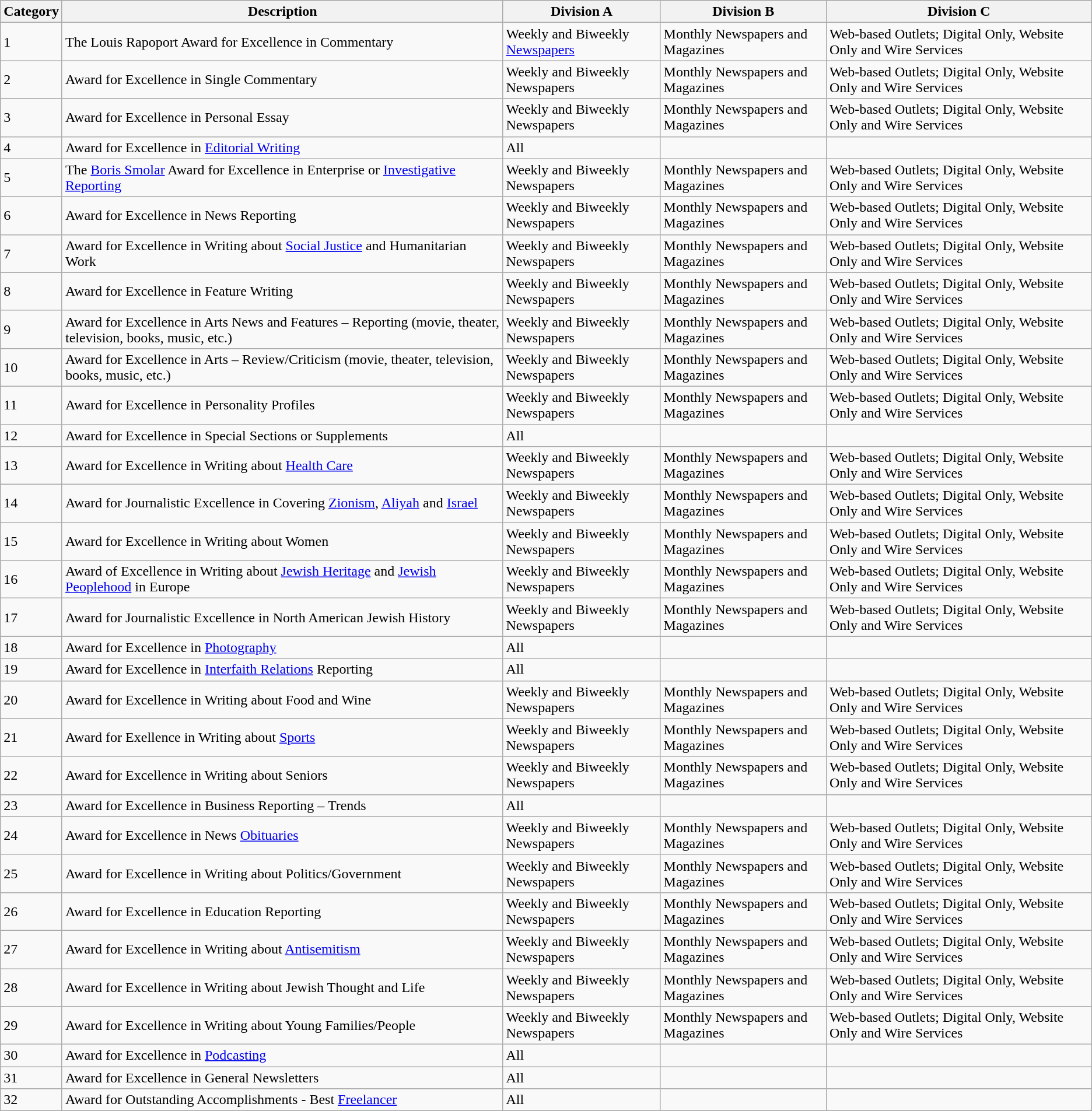<table class="wikitable">
<tr>
<th>Category</th>
<th>Description</th>
<th>Division A</th>
<th>Division B</th>
<th>Division C</th>
</tr>
<tr>
<td>1</td>
<td>The Louis Rapoport Award for Excellence in Commentary</td>
<td>Weekly and Biweekly <a href='#'>Newspapers</a></td>
<td>Monthly Newspapers and Magazines</td>
<td>Web-based Outlets; Digital Only, Website Only and Wire Services</td>
</tr>
<tr>
<td>2</td>
<td>Award for Excellence in Single Commentary</td>
<td>Weekly and Biweekly Newspapers</td>
<td>Monthly Newspapers and Magazines</td>
<td>Web-based Outlets; Digital Only, Website Only and Wire Services</td>
</tr>
<tr>
<td>3</td>
<td>Award for Excellence in Personal Essay</td>
<td>Weekly and Biweekly Newspapers</td>
<td>Monthly Newspapers and Magazines</td>
<td>Web-based Outlets; Digital Only, Website Only and Wire Services</td>
</tr>
<tr>
<td>4</td>
<td>Award for Excellence in <a href='#'>Editorial Writing</a></td>
<td>All</td>
<td></td>
<td></td>
</tr>
<tr>
<td>5</td>
<td>The <a href='#'>Boris Smolar</a> Award for Excellence in Enterprise or <a href='#'>Investigative Reporting</a></td>
<td>Weekly and Biweekly Newspapers</td>
<td>Monthly Newspapers and Magazines</td>
<td>Web-based Outlets; Digital Only, Website Only and Wire Services</td>
</tr>
<tr>
<td>6</td>
<td>Award for Excellence in News Reporting</td>
<td>Weekly and Biweekly Newspapers</td>
<td>Monthly Newspapers and Magazines</td>
<td>Web-based Outlets; Digital Only, Website Only and Wire Services</td>
</tr>
<tr>
<td>7</td>
<td>Award for Excellence in Writing about <a href='#'>Social Justice</a> and Humanitarian Work</td>
<td>Weekly and Biweekly Newspapers</td>
<td>Monthly Newspapers and Magazines</td>
<td>Web-based Outlets; Digital Only, Website Only and Wire Services</td>
</tr>
<tr>
<td>8</td>
<td>Award for Excellence in Feature Writing</td>
<td>Weekly and Biweekly Newspapers</td>
<td>Monthly Newspapers and Magazines</td>
<td>Web-based Outlets; Digital Only, Website Only and Wire Services</td>
</tr>
<tr>
<td>9</td>
<td>Award for Excellence in Arts News and Features – Reporting (movie, theater, television, books, music, etc.)</td>
<td>Weekly and Biweekly Newspapers</td>
<td>Monthly Newspapers and Magazines</td>
<td>Web-based Outlets; Digital Only, Website Only and Wire Services</td>
</tr>
<tr>
<td>10</td>
<td>Award for Excellence in Arts – Review/Criticism (movie, theater, television, books, music, etc.)</td>
<td>Weekly and Biweekly Newspapers</td>
<td>Monthly Newspapers and Magazines</td>
<td>Web-based Outlets; Digital Only, Website Only and Wire Services</td>
</tr>
<tr>
<td>11</td>
<td>Award for Excellence in Personality Profiles</td>
<td>Weekly and Biweekly Newspapers</td>
<td>Monthly Newspapers and Magazines</td>
<td>Web-based Outlets; Digital Only, Website Only and Wire Services</td>
</tr>
<tr>
<td>12</td>
<td>Award for Excellence in Special Sections or Supplements</td>
<td>All</td>
<td></td>
<td></td>
</tr>
<tr>
<td>13</td>
<td>Award for Excellence in Writing about <a href='#'>Health Care</a></td>
<td>Weekly and Biweekly Newspapers</td>
<td>Monthly Newspapers and Magazines</td>
<td>Web-based Outlets; Digital Only, Website Only and Wire Services</td>
</tr>
<tr>
<td>14</td>
<td>Award for Journalistic Excellence in Covering <a href='#'>Zionism</a>, <a href='#'>Aliyah</a> and <a href='#'>Israel</a></td>
<td>Weekly and Biweekly Newspapers</td>
<td>Monthly Newspapers and Magazines</td>
<td>Web-based Outlets; Digital Only, Website Only and Wire Services</td>
</tr>
<tr>
<td>15</td>
<td>Award for Excellence in Writing about Women</td>
<td>Weekly and Biweekly Newspapers</td>
<td>Monthly Newspapers and Magazines</td>
<td>Web-based Outlets; Digital Only, Website Only and Wire Services</td>
</tr>
<tr>
<td>16</td>
<td>Award of Excellence in Writing about <a href='#'>Jewish Heritage</a> and <a href='#'>Jewish Peoplehood</a> in Europe</td>
<td>Weekly and Biweekly Newspapers</td>
<td>Monthly Newspapers and Magazines</td>
<td>Web-based Outlets; Digital Only, Website Only and Wire Services</td>
</tr>
<tr>
<td>17</td>
<td>Award for Journalistic Excellence in North American Jewish History</td>
<td>Weekly and Biweekly Newspapers</td>
<td>Monthly Newspapers and Magazines</td>
<td>Web-based Outlets; Digital Only, Website Only and Wire Services</td>
</tr>
<tr>
<td>18</td>
<td>Award for Excellence in <a href='#'>Photography</a></td>
<td>All</td>
<td></td>
<td></td>
</tr>
<tr>
<td>19</td>
<td>Award for Excellence in <a href='#'>Interfaith Relations</a> Reporting</td>
<td>All</td>
<td></td>
<td></td>
</tr>
<tr>
<td>20</td>
<td>Award for Excellence in Writing about Food and Wine</td>
<td>Weekly and Biweekly Newspapers</td>
<td>Monthly Newspapers and Magazines</td>
<td>Web-based Outlets; Digital Only, Website Only and Wire Services</td>
</tr>
<tr>
<td>21</td>
<td>Award for Exellence in Writing about <a href='#'>Sports</a></td>
<td>Weekly and Biweekly Newspapers</td>
<td>Monthly Newspapers and Magazines</td>
<td>Web-based Outlets; Digital Only, Website Only and Wire Services</td>
</tr>
<tr>
<td>22</td>
<td>Award for Excellence in Writing about Seniors</td>
<td>Weekly and Biweekly Newspapers</td>
<td>Monthly Newspapers and Magazines</td>
<td>Web-based Outlets; Digital Only, Website Only and Wire Services</td>
</tr>
<tr>
<td>23</td>
<td>Award for Excellence in Business Reporting – Trends</td>
<td>All</td>
<td></td>
<td></td>
</tr>
<tr>
<td>24</td>
<td>Award for Excellence in News <a href='#'>Obituaries</a></td>
<td>Weekly and Biweekly Newspapers</td>
<td>Monthly Newspapers and Magazines</td>
<td>Web-based Outlets; Digital Only, Website Only and Wire Services</td>
</tr>
<tr>
<td>25</td>
<td>Award for Excellence in Writing about Politics/Government</td>
<td>Weekly and Biweekly Newspapers</td>
<td>Monthly Newspapers and Magazines</td>
<td>Web-based Outlets; Digital Only, Website Only and Wire Services</td>
</tr>
<tr>
<td>26</td>
<td>Award for Excellence in Education Reporting</td>
<td>Weekly and Biweekly Newspapers</td>
<td>Monthly Newspapers and Magazines</td>
<td>Web-based Outlets; Digital Only, Website Only and Wire Services</td>
</tr>
<tr>
<td>27</td>
<td>Award for Excellence in Writing about <a href='#'>Antisemitism</a></td>
<td>Weekly and Biweekly Newspapers</td>
<td>Monthly Newspapers and Magazines</td>
<td>Web-based Outlets; Digital Only, Website Only and Wire Services</td>
</tr>
<tr>
<td>28</td>
<td>Award for Excellence in Writing about Jewish Thought and Life</td>
<td>Weekly and Biweekly Newspapers</td>
<td>Monthly Newspapers and Magazines</td>
<td>Web-based Outlets; Digital Only, Website Only and Wire Services</td>
</tr>
<tr>
<td>29</td>
<td>Award for Excellence in Writing about Young Families/People</td>
<td>Weekly and Biweekly Newspapers</td>
<td>Monthly Newspapers and Magazines</td>
<td>Web-based Outlets; Digital Only, Website Only and Wire Services</td>
</tr>
<tr>
<td>30</td>
<td>Award for Excellence in <a href='#'>Podcasting</a></td>
<td>All</td>
<td></td>
<td></td>
</tr>
<tr>
<td>31</td>
<td>Award for Excellence in General Newsletters</td>
<td>All</td>
<td></td>
<td></td>
</tr>
<tr>
<td>32</td>
<td>Award for Outstanding Accomplishments - Best <a href='#'>Freelancer</a></td>
<td>All</td>
<td></td>
<td></td>
</tr>
</table>
